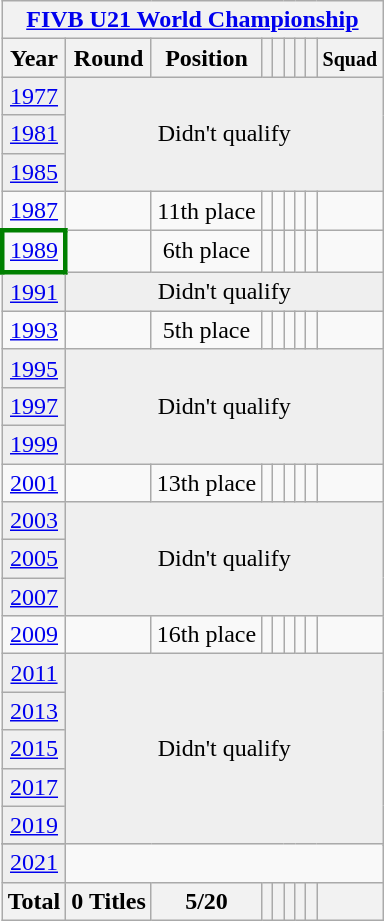<table class="wikitable" style="text-align: center;">
<tr>
<th colspan=9><a href='#'>FIVB U21 World Championship</a></th>
</tr>
<tr>
<th>Year</th>
<th>Round</th>
<th>Position</th>
<th></th>
<th></th>
<th></th>
<th></th>
<th></th>
<th><small>Squad</small></th>
</tr>
<tr bgcolor="efefef">
<td> <a href='#'>1977</a></td>
<td colspan=9 rowspan=3>Didn't qualify</td>
</tr>
<tr bgcolor="efefef">
<td> <a href='#'>1981</a></td>
</tr>
<tr bgcolor="efefef">
<td> <a href='#'>1985</a></td>
</tr>
<tr>
<td> <a href='#'>1987</a></td>
<td></td>
<td>11th place</td>
<td></td>
<td></td>
<td></td>
<td></td>
<td></td>
<td></td>
</tr>
<tr>
<td style="border:3px solid green"> <a href='#'>1989</a></td>
<td></td>
<td>6th place</td>
<td></td>
<td></td>
<td></td>
<td></td>
<td></td>
<td></td>
</tr>
<tr bgcolor="efefef">
<td> <a href='#'>1991</a></td>
<td colspan=9>Didn't qualify</td>
</tr>
<tr>
<td> <a href='#'>1993</a></td>
<td></td>
<td>5th place</td>
<td></td>
<td></td>
<td></td>
<td></td>
<td></td>
<td></td>
</tr>
<tr bgcolor="efefef">
<td> <a href='#'>1995</a></td>
<td colspan=9 rowspan=3>Didn't qualify</td>
</tr>
<tr bgcolor="efefef">
<td> <a href='#'>1997</a></td>
</tr>
<tr bgcolor="efefef">
<td> <a href='#'>1999</a></td>
</tr>
<tr>
<td> <a href='#'>2001</a></td>
<td></td>
<td>13th place</td>
<td></td>
<td></td>
<td></td>
<td></td>
<td></td>
<td></td>
</tr>
<tr bgcolor="efefef">
<td> <a href='#'>2003</a></td>
<td colspan=9 rowspan=3>Didn't qualify</td>
</tr>
<tr bgcolor="efefef">
<td> <a href='#'>2005</a></td>
</tr>
<tr bgcolor="efefef">
<td> <a href='#'>2007</a></td>
</tr>
<tr>
<td> <a href='#'>2009</a></td>
<td></td>
<td>16th place</td>
<td></td>
<td></td>
<td></td>
<td></td>
<td></td>
<td></td>
</tr>
<tr bgcolor="efefef">
<td> <a href='#'>2011</a></td>
<td colspan=9 rowspan=6>Didn't qualify</td>
</tr>
<tr bgcolor="efefef">
<td> <a href='#'>2013</a></td>
</tr>
<tr bgcolor="efefef">
<td> <a href='#'>2015</a></td>
</tr>
<tr bgcolor="efefef">
<td> <a href='#'>2017</a></td>
</tr>
<tr bgcolor="efefef">
<td> <a href='#'>2019</a></td>
</tr>
<tr>
</tr>
<tr bgcolor="efefef">
<td>  <a href='#'>2021</a></td>
</tr>
<tr>
<th>Total</th>
<th>0 Titles</th>
<th>5/20</th>
<th></th>
<th></th>
<th></th>
<th></th>
<th></th>
<th></th>
</tr>
</table>
